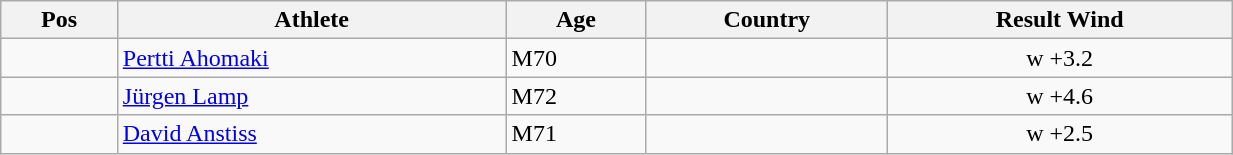<table class="wikitable"  style="text-align:center; width:65%;">
<tr>
<th>Pos</th>
<th>Athlete</th>
<th>Age</th>
<th>Country</th>
<th>Result Wind</th>
</tr>
<tr>
<td align=center></td>
<td align=left><a href='#'>Pertti Ahomaki</a></td>
<td align=left>M70</td>
<td align=left></td>
<td>w +3.2</td>
</tr>
<tr>
<td align=center></td>
<td align=left><a href='#'>Jürgen Lamp</a></td>
<td align=left>M72</td>
<td align=left></td>
<td>w +4.6</td>
</tr>
<tr>
<td align=center></td>
<td align=left><a href='#'>David Anstiss</a></td>
<td align=left>M71</td>
<td align=left></td>
<td>w +2.5</td>
</tr>
</table>
